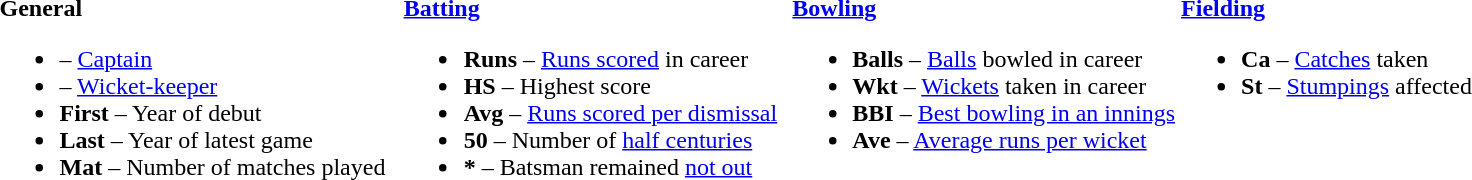<table>
<tr>
<td valign="top" style="width:26%"><br><strong>General</strong><ul><li> – <a href='#'>Captain</a></li><li> – <a href='#'>Wicket-keeper</a></li><li><strong>First</strong> – Year of debut</li><li><strong>Last</strong> – Year of latest game</li><li><strong>Mat</strong> – Number of matches played</li></ul></td>
<td valign="top" style="width:25%"><br><strong><a href='#'>Batting</a></strong><ul><li><strong>Runs</strong> – <a href='#'>Runs scored</a> in career</li><li><strong>HS</strong> – Highest score</li><li><strong>Avg</strong> – <a href='#'>Runs scored per dismissal</a></li><li><strong>50</strong> – Number of <a href='#'>half centuries</a></li><li><strong>*</strong> – Batsman remained <a href='#'>not out</a></li></ul></td>
<td valign="top" style="width:25%"><br><strong><a href='#'>Bowling</a></strong><ul><li><strong>Balls</strong> – <a href='#'>Balls</a> bowled in career</li><li><strong>Wkt</strong> – <a href='#'>Wickets</a> taken in career</li><li><strong>BBI</strong> – <a href='#'>Best bowling in an innings</a></li><li><strong>Ave</strong> – <a href='#'>Average runs per wicket</a></li></ul></td>
<td valign="top" style="width:24%"><br><strong><a href='#'>Fielding</a></strong><ul><li><strong>Ca</strong> – <a href='#'>Catches</a> taken</li><li><strong>St</strong> – <a href='#'>Stumpings</a> affected</li></ul></td>
</tr>
</table>
